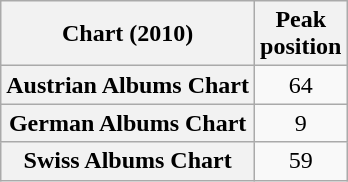<table class="wikitable sortable plainrowheaders" style="text-align:center">
<tr>
<th>Chart (2010)</th>
<th>Peak<br>position</th>
</tr>
<tr>
<th scope="row">Austrian Albums Chart</th>
<td align="center">64</td>
</tr>
<tr>
<th scope="row">German Albums Chart</th>
<td align="center">9</td>
</tr>
<tr>
<th scope="row">Swiss Albums Chart</th>
<td align="center">59</td>
</tr>
</table>
